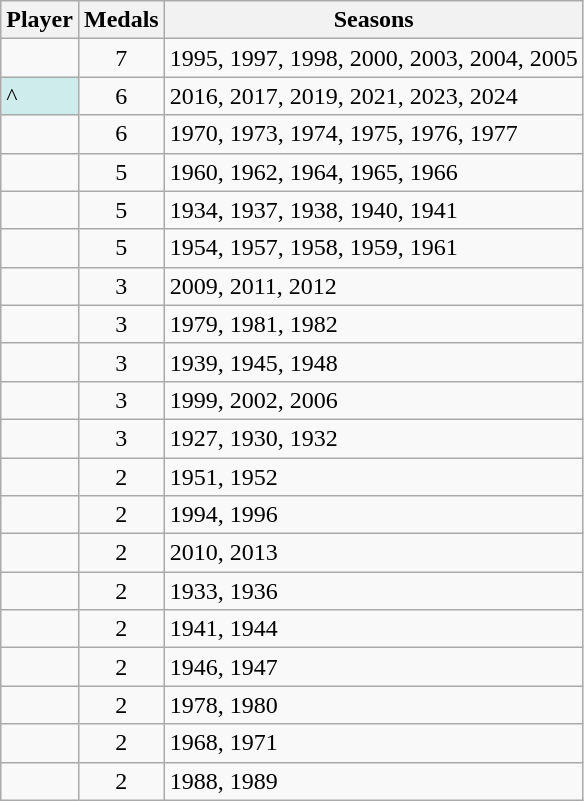<table class="wikitable sortable">
<tr>
<th>Player</th>
<th>Medals</th>
<th>Seasons</th>
</tr>
<tr>
<td></td>
<td align="center">7</td>
<td>1995, 1997, 1998, 2000, 2003, 2004, 2005</td>
</tr>
<tr>
<td style="background:#cfecec;">^</td>
<td align="center">6</td>
<td>2016, 2017, 2019, 2021, 2023, 2024</td>
</tr>
<tr>
<td></td>
<td align="center">6</td>
<td>1970, 1973, 1974, 1975, 1976, 1977</td>
</tr>
<tr>
<td></td>
<td align="center">5</td>
<td>1960, 1962, 1964, 1965, 1966</td>
</tr>
<tr>
<td></td>
<td align="center">5</td>
<td>1934, 1937, 1938, 1940, 1941</td>
</tr>
<tr>
<td></td>
<td align="center">5</td>
<td>1954, 1957, 1958, 1959, 1961</td>
</tr>
<tr>
<td></td>
<td align="center">3</td>
<td>2009, 2011, 2012</td>
</tr>
<tr>
<td></td>
<td align="center">3</td>
<td>1979, 1981, 1982</td>
</tr>
<tr>
<td></td>
<td align="center">3</td>
<td>1939, 1945, 1948</td>
</tr>
<tr>
<td></td>
<td align="center">3</td>
<td>1999, 2002, 2006</td>
</tr>
<tr>
<td></td>
<td align="center">3</td>
<td>1927, 1930, 1932</td>
</tr>
<tr>
<td></td>
<td align="center">2</td>
<td>1951, 1952</td>
</tr>
<tr>
<td></td>
<td align="center">2</td>
<td>1994, 1996</td>
</tr>
<tr>
<td></td>
<td align="center">2</td>
<td>2010, 2013</td>
</tr>
<tr>
<td></td>
<td align="center">2</td>
<td>1933, 1936</td>
</tr>
<tr>
<td></td>
<td align="center">2</td>
<td>1941, 1944</td>
</tr>
<tr>
<td></td>
<td align="center">2</td>
<td>1946, 1947</td>
</tr>
<tr>
<td></td>
<td align="center">2</td>
<td>1978, 1980</td>
</tr>
<tr>
<td></td>
<td align="center">2</td>
<td>1968, 1971</td>
</tr>
<tr>
<td></td>
<td align="center">2</td>
<td>1988, 1989</td>
</tr>
</table>
